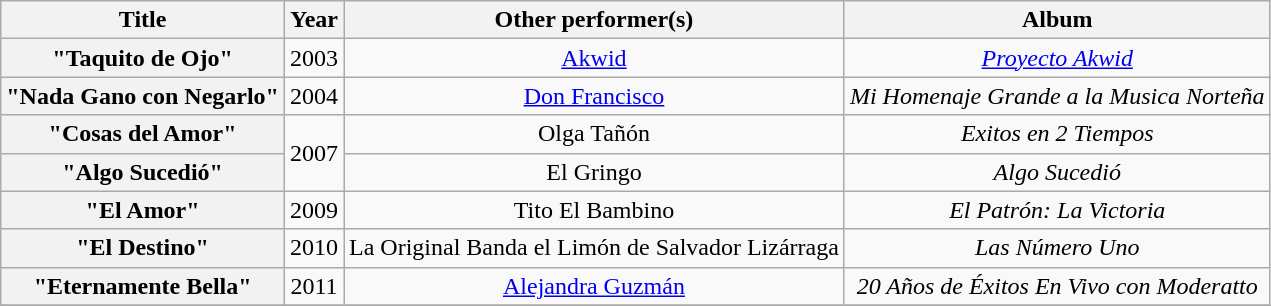<table class="wikitable plainrowheaders" style="text-align:center;">
<tr>
<th scope="col">Title</th>
<th scope="col">Year</th>
<th scope="col">Other performer(s)</th>
<th scope="col">Album</th>
</tr>
<tr>
<th scope="row">"Taquito de Ojo"</th>
<td>2003</td>
<td><a href='#'>Akwid</a></td>
<td><em><a href='#'>Proyecto Akwid</a></em></td>
</tr>
<tr>
<th scope="row">"Nada Gano con Negarlo"</th>
<td>2004</td>
<td><a href='#'>Don Francisco</a></td>
<td><em>Mi Homenaje Grande a la Musica Norteña</em></td>
</tr>
<tr>
<th scope="row">"Cosas del Amor"</th>
<td rowspan="2">2007</td>
<td>Olga Tañón</td>
<td><em>Exitos en 2 Tiempos</em></td>
</tr>
<tr>
<th scope="row">"Algo Sucedió"</th>
<td>El Gringo</td>
<td><em>Algo Sucedió</em></td>
</tr>
<tr>
<th scope="row">"El Amor"</th>
<td>2009</td>
<td>Tito El Bambino</td>
<td><em>El Patrón: La Victoria</em></td>
</tr>
<tr>
<th scope="row">"El Destino"</th>
<td>2010</td>
<td>La Original Banda el Limón de Salvador Lizárraga</td>
<td><em>Las Número Uno</em></td>
</tr>
<tr>
<th scope="row">"Eternamente Bella"</th>
<td>2011</td>
<td><a href='#'>Alejandra Guzmán</a></td>
<td><em>20 Años de Éxitos En Vivo con Moderatto</em></td>
</tr>
<tr>
</tr>
</table>
